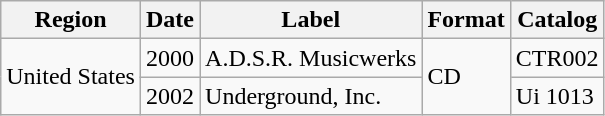<table class="wikitable">
<tr>
<th>Region</th>
<th>Date</th>
<th>Label</th>
<th>Format</th>
<th>Catalog</th>
</tr>
<tr>
<td rowspan="2">United States</td>
<td>2000</td>
<td>A.D.S.R. Musicwerks</td>
<td rowspan="2">CD</td>
<td>CTR002</td>
</tr>
<tr>
<td>2002</td>
<td>Underground, Inc.</td>
<td>Ui 1013</td>
</tr>
</table>
